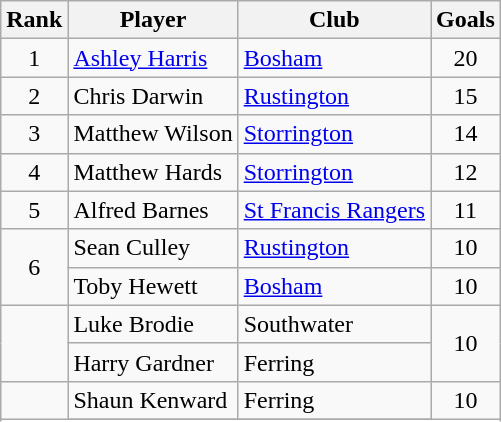<table class="wikitable" style="text-align:center">
<tr>
<th>Rank</th>
<th>Player</th>
<th>Club</th>
<th>Goals</th>
</tr>
<tr>
<td>1</td>
<td align="left"><a href='#'>Ashley Harris</a></td>
<td align="left"><a href='#'>Bosham</a></td>
<td>20</td>
</tr>
<tr>
<td>2</td>
<td align="left">Chris Darwin</td>
<td align="left"><a href='#'>Rustington</a></td>
<td>15</td>
</tr>
<tr>
<td>3</td>
<td align="left">Matthew Wilson</td>
<td align="left"><a href='#'>Storrington</a></td>
<td>14</td>
</tr>
<tr>
<td>4</td>
<td align="left">Matthew Hards</td>
<td align="left"><a href='#'>Storrington</a></td>
<td>12</td>
</tr>
<tr>
<td>5</td>
<td align="left">Alfred Barnes</td>
<td align="left"><a href='#'>St Francis Rangers</a></td>
<td>11</td>
</tr>
<tr>
<td rowspan="2">6</td>
<td align="left">Sean Culley</td>
<td align="left"><a href='#'>Rustington</a></td>
<td rowspan="">10</td>
</tr>
<tr>
<td align="left">Toby Hewett</td>
<td align="left"><a href='#'>Bosham</a></td>
<td rowspan="">10</td>
</tr>
<tr>
<td rowspan="2"></td>
<td align="left">Luke Brodie</td>
<td align="left">Southwater</td>
<td rowspan="2">10</td>
</tr>
<tr>
<td align="left">Harry Gardner</td>
<td align="left">Ferring</td>
</tr>
<tr>
<td rowspan="2"></td>
<td align="left">Shaun Kenward</td>
<td align="left">Ferring</td>
<td rowspan="2">10</td>
</tr>
<tr>
</tr>
</table>
